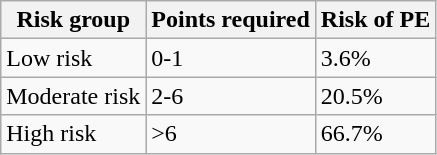<table class="wikitable">
<tr>
<th>Risk group</th>
<th>Points required</th>
<th>Risk of PE</th>
</tr>
<tr>
<td>Low risk</td>
<td>0-1</td>
<td>3.6%</td>
</tr>
<tr>
<td>Moderate risk</td>
<td>2-6</td>
<td>20.5%</td>
</tr>
<tr>
<td>High risk</td>
<td>>6</td>
<td>66.7%</td>
</tr>
</table>
